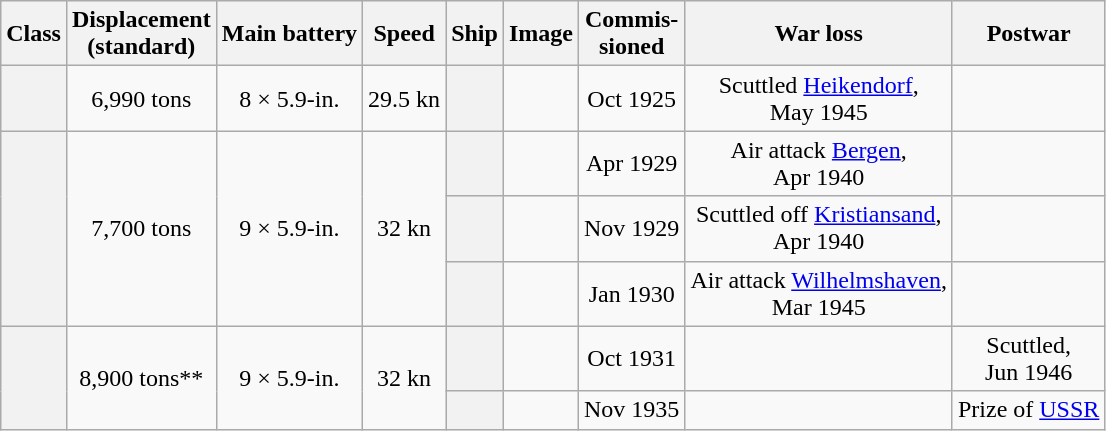<table class="wikitable">
<tr>
<th>Class</th>
<th>Displacement<br>(standard)</th>
<th>Main battery</th>
<th>Speed</th>
<th>Ship</th>
<th>Image</th>
<th>Commis-<br>sioned</th>
<th>War loss</th>
<th>Postwar</th>
</tr>
<tr>
<th scope="row"></th>
<td scope="row" style="text-align: center">6,990 tons</td>
<td scope="row" style="text-align: center">8 × 5.9-in.</td>
<td scope="row" style="text-align: center">29.5 kn</td>
<th scope="row" style="text-align: center"></th>
<td></td>
<td scope="row" style="text-align: center">Oct 1925</td>
<td scope="row" style="text-align: center">Scuttled <a href='#'>Heikendorf</a>,<br>May 1945</td>
<td></td>
</tr>
<tr>
<th scope="row" rowspan=3></th>
<td scope="row" rowspan=3 style="text-align: center">7,700 tons</td>
<td scope="row" rowspan=3 style="text-align: center">9 × 5.9-in.</td>
<td scope="row" rowspan=3 style="text-align: center">32 kn</td>
<th scope="row" style="text-align: center"></th>
<td></td>
<td scope="row" style="text-align: center">Apr 1929</td>
<td scope="row" style="text-align: center">Air attack <a href='#'>Bergen</a>,<br>Apr 1940</td>
<td></td>
</tr>
<tr>
<th scope="row" style="text-align: center"></th>
<td></td>
<td scope="row" style="text-align: center">Nov 1929</td>
<td scope="row" style="text-align: center">Scuttled off <a href='#'>Kristiansand</a>,<br>Apr 1940</td>
<td></td>
</tr>
<tr>
<th scope="row" style="text-align: center"></th>
<td></td>
<td scope="row" style="text-align: center">Jan 1930</td>
<td scope="row" style="text-align: center">Air attack <a href='#'>Wilhelmshaven</a>,<br>Mar 1945</td>
<td></td>
</tr>
<tr>
<th scope="row" rowspan=2></th>
<td scope="row" rowspan=2 style="text-align: center">8,900 tons**</td>
<td scope="row" rowspan=2 style="text-align: center">9 × 5.9-in.</td>
<td scope="row" rowspan=2 style="text-align: center">32 kn</td>
<th scope="row" style="text-align: center"></th>
<td></td>
<td scope="row" style="text-align: center">Oct 1931</td>
<td></td>
<td scope="row" style="text-align: center">Scuttled,<br>Jun 1946</td>
</tr>
<tr>
<th scope="row" style="text-align: center"></th>
<td></td>
<td scope="row" style="text-align: center">Nov 1935</td>
<td></td>
<td scope="row" style="text-align: center">Prize of <a href='#'>USSR</a></td>
</tr>
</table>
